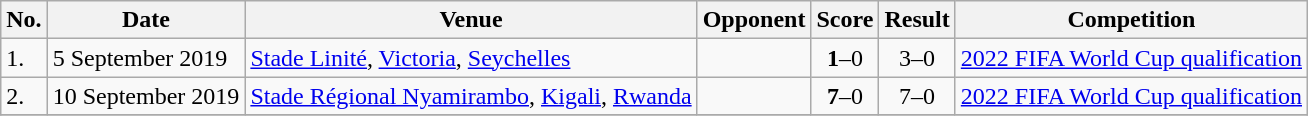<table class="wikitable">
<tr>
<th>No.</th>
<th>Date</th>
<th>Venue</th>
<th>Opponent</th>
<th>Score</th>
<th>Result</th>
<th>Competition</th>
</tr>
<tr>
<td>1.</td>
<td>5 September 2019</td>
<td><a href='#'>Stade Linité</a>, <a href='#'>Victoria</a>, <a href='#'>Seychelles</a></td>
<td></td>
<td align=center><strong>1</strong>–0</td>
<td align=center>3–0</td>
<td><a href='#'>2022 FIFA World Cup qualification</a></td>
</tr>
<tr>
<td>2.</td>
<td>10 September 2019</td>
<td><a href='#'>Stade Régional Nyamirambo</a>, <a href='#'>Kigali</a>, <a href='#'>Rwanda</a></td>
<td></td>
<td align=center><strong>7</strong>–0</td>
<td align=center>7–0</td>
<td><a href='#'>2022 FIFA World Cup qualification</a></td>
</tr>
<tr>
</tr>
</table>
